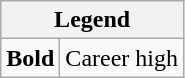<table class="wikitable">
<tr>
<th colspan="2">Legend</th>
</tr>
<tr>
<td><strong>Bold</strong></td>
<td>Career high</td>
</tr>
</table>
